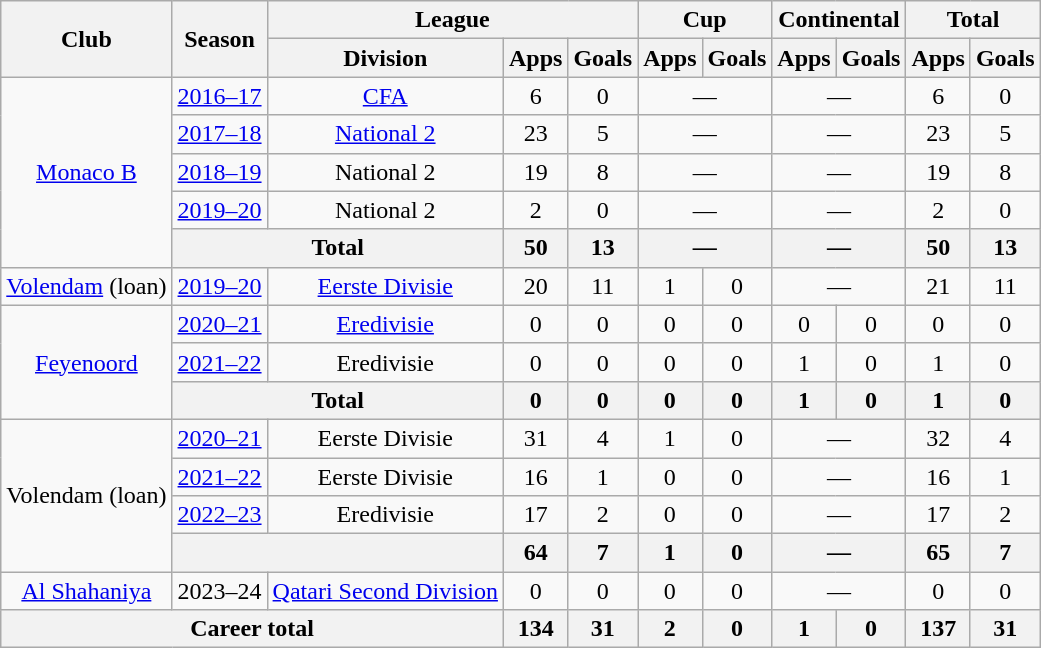<table class="wikitable" style="text-align:center">
<tr>
<th rowspan="2">Club</th>
<th rowspan="2">Season</th>
<th colspan="3">League</th>
<th colspan="2">Cup</th>
<th colspan="2">Continental</th>
<th colspan="2">Total</th>
</tr>
<tr>
<th>Division</th>
<th>Apps</th>
<th>Goals</th>
<th>Apps</th>
<th>Goals</th>
<th>Apps</th>
<th>Goals</th>
<th>Apps</th>
<th>Goals</th>
</tr>
<tr>
<td rowspan="5"><a href='#'>Monaco B</a></td>
<td><a href='#'>2016–17</a></td>
<td><a href='#'>CFA</a></td>
<td>6</td>
<td>0</td>
<td colspan="2">—</td>
<td colspan="2">—</td>
<td>6</td>
<td>0</td>
</tr>
<tr>
<td><a href='#'>2017–18</a></td>
<td><a href='#'>National 2</a></td>
<td>23</td>
<td>5</td>
<td colspan="2">—</td>
<td colspan="2">—</td>
<td>23</td>
<td>5</td>
</tr>
<tr>
<td><a href='#'>2018–19</a></td>
<td>National 2</td>
<td>19</td>
<td>8</td>
<td colspan="2">—</td>
<td colspan="2">—</td>
<td>19</td>
<td>8</td>
</tr>
<tr>
<td><a href='#'>2019–20</a></td>
<td>National 2</td>
<td>2</td>
<td>0</td>
<td colspan="2">—</td>
<td colspan="2">—</td>
<td>2</td>
<td>0</td>
</tr>
<tr>
<th colspan="2">Total</th>
<th>50</th>
<th>13</th>
<th colspan="2">—</th>
<th colspan="2">—</th>
<th>50</th>
<th>13</th>
</tr>
<tr>
<td><a href='#'>Volendam</a> (loan)</td>
<td><a href='#'>2019–20</a></td>
<td><a href='#'>Eerste Divisie</a></td>
<td>20</td>
<td>11</td>
<td>1</td>
<td>0</td>
<td colspan="2">—</td>
<td>21</td>
<td>11</td>
</tr>
<tr>
<td rowspan="3"><a href='#'>Feyenoord</a></td>
<td><a href='#'>2020–21</a></td>
<td><a href='#'>Eredivisie</a></td>
<td>0</td>
<td>0</td>
<td>0</td>
<td>0</td>
<td>0</td>
<td>0</td>
<td>0</td>
<td>0</td>
</tr>
<tr>
<td><a href='#'>2021–22</a></td>
<td>Eredivisie</td>
<td>0</td>
<td>0</td>
<td>0</td>
<td>0</td>
<td>1</td>
<td>0</td>
<td>1</td>
<td>0</td>
</tr>
<tr>
<th colspan="2">Total</th>
<th>0</th>
<th>0</th>
<th>0</th>
<th>0</th>
<th>1</th>
<th>0</th>
<th>1</th>
<th>0</th>
</tr>
<tr>
<td rowspan="4">Volendam (loan)</td>
<td><a href='#'>2020–21</a></td>
<td>Eerste Divisie</td>
<td>31</td>
<td>4</td>
<td>1</td>
<td>0</td>
<td colspan="2">—</td>
<td>32</td>
<td>4</td>
</tr>
<tr>
<td><a href='#'>2021–22</a></td>
<td>Eerste Divisie</td>
<td>16</td>
<td>1</td>
<td>0</td>
<td>0</td>
<td colspan="2">—</td>
<td>16</td>
<td>1</td>
</tr>
<tr>
<td><a href='#'>2022–23</a></td>
<td>Eredivisie</td>
<td>17</td>
<td>2</td>
<td>0</td>
<td>0</td>
<td colspan="2">—</td>
<td>17</td>
<td>2</td>
</tr>
<tr>
<th colspan="2"></th>
<th>64</th>
<th>7</th>
<th>1</th>
<th>0</th>
<th colspan="2">—</th>
<th>65</th>
<th>7</th>
</tr>
<tr>
<td><a href='#'>Al Shahaniya</a></td>
<td>2023–24</td>
<td><a href='#'>Qatari Second Division</a></td>
<td>0</td>
<td>0</td>
<td>0</td>
<td>0</td>
<td colspan="2">—</td>
<td>0</td>
<td>0</td>
</tr>
<tr>
<th colspan="3">Career total</th>
<th>134</th>
<th>31</th>
<th>2</th>
<th>0</th>
<th>1</th>
<th>0</th>
<th>137</th>
<th>31</th>
</tr>
</table>
